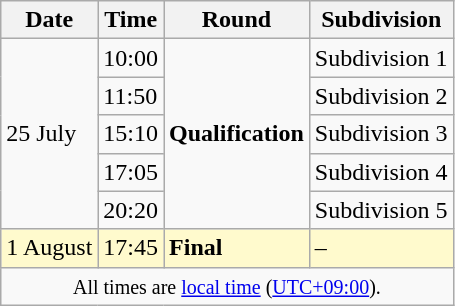<table class="wikitable">
<tr>
<th>Date</th>
<th>Time</th>
<th>Round</th>
<th>Subdivision</th>
</tr>
<tr>
<td rowspan=5>25 July</td>
<td>10:00</td>
<td rowspan=5><strong>Qualification</strong></td>
<td>Subdivision 1</td>
</tr>
<tr>
<td>11:50</td>
<td>Subdivision 2</td>
</tr>
<tr>
<td>15:10</td>
<td>Subdivision 3</td>
</tr>
<tr>
<td>17:05</td>
<td>Subdivision 4</td>
</tr>
<tr>
<td>20:20</td>
<td>Subdivision 5</td>
</tr>
<tr style=background:lemonchiffon>
<td>1 August</td>
<td>17:45</td>
<td><strong>Final</strong></td>
<td>–</td>
</tr>
<tr>
<td colspan=4 align=center><small>All times are <a href='#'>local time</a> (<a href='#'>UTC+09:00</a>).</small></td>
</tr>
</table>
